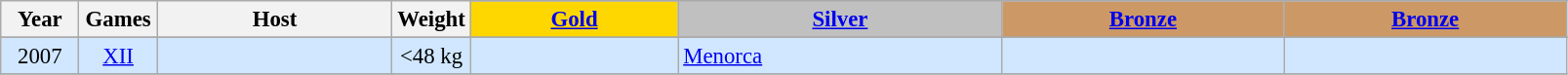<table class="wikitable" style="text-align: center; font-size:95%;">
<tr>
<th rowspan="2" style="width:5%;">Year</th>
<th rowspan="2" style="width:5%;">Games</th>
<th rowspan="2" style="width:15%;">Host</th>
<th rowspan="2" style="width:5%;">Weight</th>
</tr>
<tr>
<th style="background-color: gold"><a href='#'>Gold</a></th>
<th style="background-color: silver"><a href='#'>Silver</a></th>
<th style="background-color: #CC9966"><a href='#'>Bronze</a></th>
<th style="background-color: #CC9966"><a href='#'>Bronze</a></th>
</tr>
<tr>
</tr>
<tr>
</tr>
<tr style="text-align:center; background:#d0e7ff;">
<td>2007</td>
<td align=center><a href='#'>XII</a></td>
<td align="left"></td>
<td><48 kg</td>
<td align="left"> </td>
<td align="left"> <a href='#'>Menorca</a></td>
<td align="left"></td>
<td></td>
</tr>
<tr>
</tr>
</table>
